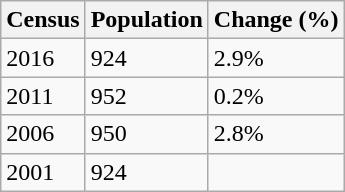<table class="wikitable">
<tr>
<th>Census</th>
<th>Population</th>
<th>Change (%)</th>
</tr>
<tr>
<td>2016</td>
<td>924</td>
<td> 2.9%</td>
</tr>
<tr>
<td>2011</td>
<td>952</td>
<td> 0.2%</td>
</tr>
<tr>
<td>2006</td>
<td>950</td>
<td> 2.8%</td>
</tr>
<tr>
<td>2001</td>
<td>924</td>
<td><br></td>
</tr>
</table>
